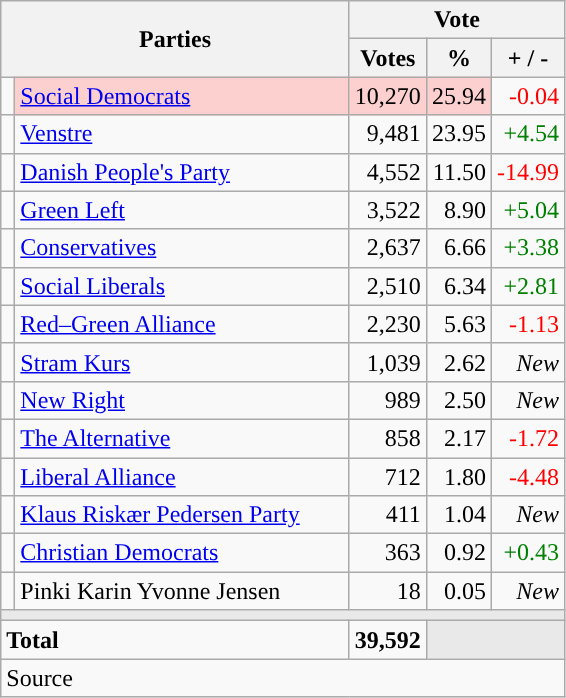<table class="wikitable" style="text-align:right;">
<tr>
<th style="text-align:centre;" rowspan="2" colspan="2" width="225">Parties</th>
<th colspan="3">Vote</th>
</tr>
<tr>
<th width="15">Votes</th>
<th width="15">%</th>
<th width="15">+ / -</th>
</tr>
<tr>
<td width="2" style="color:inherit;background:"></td>
<td bgcolor=#fbd0ce  align="left"><a href='#'>Social Democrats</a></td>
<td bgcolor=#fbd0ce>10,270</td>
<td bgcolor=#fbd0ce>25.94</td>
<td style=color:red;>-0.04</td>
</tr>
<tr>
<td width="2" style="color:inherit;background:"></td>
<td align="left"><a href='#'>Venstre</a></td>
<td>9,481</td>
<td>23.95</td>
<td style=color:green;>+4.54</td>
</tr>
<tr>
<td width="2" style="color:inherit;background:"></td>
<td align="left"><a href='#'>Danish People's Party</a></td>
<td>4,552</td>
<td>11.50</td>
<td style=color:red;>-14.99</td>
</tr>
<tr>
<td width="2" style="color:inherit;background:"></td>
<td align="left"><a href='#'>Green Left</a></td>
<td>3,522</td>
<td>8.90</td>
<td style=color:green;>+5.04</td>
</tr>
<tr>
<td width="2" style="color:inherit;background:"></td>
<td align="left"><a href='#'>Conservatives</a></td>
<td>2,637</td>
<td>6.66</td>
<td style=color:green;>+3.38</td>
</tr>
<tr>
<td width="2" style="color:inherit;background:"></td>
<td align="left"><a href='#'>Social Liberals</a></td>
<td>2,510</td>
<td>6.34</td>
<td style=color:green;>+2.81</td>
</tr>
<tr>
<td width="2" style="color:inherit;background:"></td>
<td align="left"><a href='#'>Red–Green Alliance</a></td>
<td>2,230</td>
<td>5.63</td>
<td style=color:red;>-1.13</td>
</tr>
<tr>
<td width="2" style="color:inherit;background:"></td>
<td align="left"><a href='#'>Stram Kurs</a></td>
<td>1,039</td>
<td>2.62</td>
<td><em>New</em></td>
</tr>
<tr>
<td width="2" style="color:inherit;background:"></td>
<td align="left"><a href='#'>New Right</a></td>
<td>989</td>
<td>2.50</td>
<td><em>New</em></td>
</tr>
<tr>
<td width="2" style="color:inherit;background:"></td>
<td align="left"><a href='#'>The Alternative</a></td>
<td>858</td>
<td>2.17</td>
<td style=color:red;>-1.72</td>
</tr>
<tr>
<td width="2" style="color:inherit;background:"></td>
<td align="left"><a href='#'>Liberal Alliance</a></td>
<td>712</td>
<td>1.80</td>
<td style=color:red;>-4.48</td>
</tr>
<tr>
<td width="2" style="color:inherit;background:"></td>
<td align="left"><a href='#'>Klaus Riskær Pedersen Party</a></td>
<td>411</td>
<td>1.04</td>
<td><em>New</em></td>
</tr>
<tr>
<td width="2" style="color:inherit;background:"></td>
<td align="left"><a href='#'>Christian Democrats</a></td>
<td>363</td>
<td>0.92</td>
<td style=color:green;>+0.43</td>
</tr>
<tr>
<td width="2" style="color:inherit;background:"></td>
<td align="left">Pinki Karin Yvonne Jensen</td>
<td>18</td>
<td>0.05</td>
<td><em>New</em></td>
</tr>
<tr>
<td colspan="7" bgcolor="#E9E9E9"></td>
</tr>
<tr>
<td align="left" colspan="2"><strong>Total</strong></td>
<td><strong>39,592</strong></td>
<td bgcolor="#E9E9E9" colspan="2"></td>
</tr>
<tr>
<td align="left" colspan="6">Source</td>
</tr>
</table>
